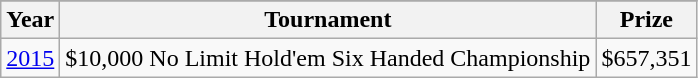<table class="wikitable">
<tr>
</tr>
<tr>
<th>Year</th>
<th>Tournament</th>
<th>Prize</th>
</tr>
<tr>
<td><a href='#'>2015</a></td>
<td>$10,000 No Limit Hold'em Six Handed Championship</td>
<td>$657,351</td>
</tr>
</table>
